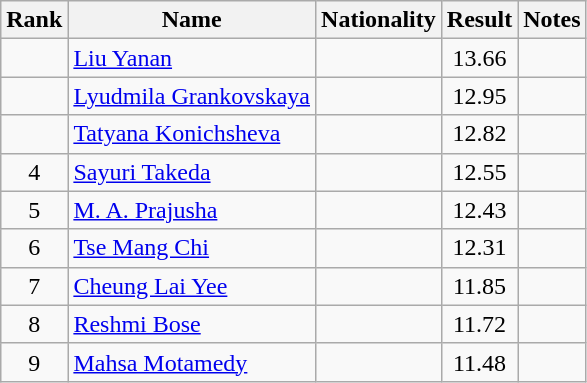<table class="wikitable sortable" style="text-align:center">
<tr>
<th>Rank</th>
<th>Name</th>
<th>Nationality</th>
<th>Result</th>
<th>Notes</th>
</tr>
<tr>
<td></td>
<td align=left><a href='#'>Liu Yanan</a></td>
<td align=left></td>
<td>13.66</td>
<td></td>
</tr>
<tr>
<td></td>
<td align=left><a href='#'>Lyudmila Grankovskaya</a></td>
<td align=left></td>
<td>12.95</td>
<td></td>
</tr>
<tr>
<td></td>
<td align=left><a href='#'>Tatyana Konichsheva</a></td>
<td align=left></td>
<td>12.82</td>
<td></td>
</tr>
<tr>
<td>4</td>
<td align=left><a href='#'>Sayuri Takeda</a></td>
<td align=left></td>
<td>12.55</td>
<td></td>
</tr>
<tr>
<td>5</td>
<td align=left><a href='#'>M. A. Prajusha</a></td>
<td align=left></td>
<td>12.43</td>
<td></td>
</tr>
<tr>
<td>6</td>
<td align=left><a href='#'>Tse Mang Chi</a></td>
<td align=left></td>
<td>12.31</td>
<td></td>
</tr>
<tr>
<td>7</td>
<td align=left><a href='#'>Cheung Lai Yee</a></td>
<td align=left></td>
<td>11.85</td>
<td></td>
</tr>
<tr>
<td>8</td>
<td align=left><a href='#'>Reshmi Bose</a></td>
<td align=left></td>
<td>11.72</td>
<td></td>
</tr>
<tr>
<td>9</td>
<td align=left><a href='#'>Mahsa Motamedy</a></td>
<td align=left></td>
<td>11.48</td>
<td></td>
</tr>
</table>
